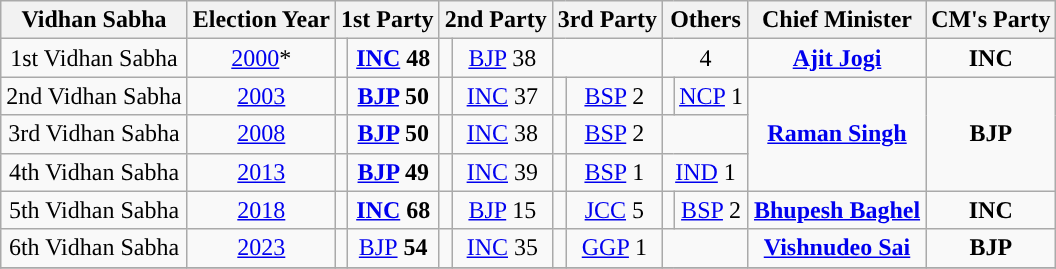<table class="wikitable" style="text-align:center">
<tr>
<th>Vidhan Sabha</th>
<th>Election Year</th>
<th colspan="2">1st Party</th>
<th colspan="2">2nd Party</th>
<th colspan="2">3rd Party</th>
<th colspan="2">Others</th>
<th>Chief Minister</th>
<th>CM's Party</th>
</tr>
<tr>
<td>1st Vidhan Sabha</td>
<td><a href='#'>2000</a>*</td>
<td style="background-color: "></td>
<td><strong><a href='#'>INC</a> 48</strong></td>
<td style="background-color: "></td>
<td><a href='#'>BJP</a> 38</td>
<td colspan="2"></td>
<td colspan="2">4</td>
<td><strong><a href='#'>Ajit Jogi</a></strong></td>
<td style="background-color: "><strong>INC</strong></td>
</tr>
<tr>
<td>2nd Vidhan Sabha</td>
<td><a href='#'>2003</a></td>
<td style="background-color: "></td>
<td><strong><a href='#'>BJP</a> 50</strong></td>
<td style="background-color: "></td>
<td><a href='#'>INC</a> 37</td>
<td style="background-color: "></td>
<td><a href='#'>BSP</a> 2</td>
<td style="background-color: "></td>
<td><a href='#'>NCP</a> 1</td>
<td rowspan=3><strong><a href='#'>Raman Singh</a></strong></td>
<td rowspan=3: style="background-color: "><strong>BJP</strong></td>
</tr>
<tr>
<td>3rd Vidhan Sabha</td>
<td><a href='#'>2008</a></td>
<td style="background-color: "></td>
<td><strong><a href='#'>BJP</a> 50</strong></td>
<td style="background-color: "></td>
<td><a href='#'>INC</a> 38</td>
<td style="background-color: "></td>
<td><a href='#'>BSP</a> 2</td>
<td colspan="2"></td>
</tr>
<tr>
<td>4th Vidhan Sabha</td>
<td><a href='#'>2013</a></td>
<td style="background-color: "></td>
<td><strong><a href='#'>BJP</a> 49</strong></td>
<td style="background-color: "></td>
<td><a href='#'>INC</a> 39</td>
<td style="background-color: "></td>
<td><a href='#'>BSP</a> 1</td>
<td colspan="2"><a href='#'>IND</a> 1</td>
</tr>
<tr>
<td>5th Vidhan Sabha</td>
<td><a href='#'>2018</a></td>
<td style="background-color: "></td>
<td><strong><a href='#'>INC</a> 68</strong></td>
<td style="background-color: "></td>
<td><a href='#'>BJP</a> 15</td>
<td style="background-color: "></td>
<td><a href='#'>JCC</a> 5</td>
<td style="background-color: "></td>
<td><a href='#'>BSP</a> 2</td>
<td><strong><a href='#'>Bhupesh Baghel</a></strong></td>
<td style="background-color: "><strong>INC</strong></td>
</tr>
<tr>
<td>6th Vidhan Sabha</td>
<td><a href='#'>2023</a></td>
<td style="background-color: "></td>
<td><strong><a href='#'></strong>BJP<strong></a> 54</strong></td>
<td style="background-color: "></td>
<td><a href='#'>INC</a> 35</td>
<td style="background-color: "></td>
<td><a href='#'>GGP</a> 1</td>
<td colspan="2"></td>
<td><strong><a href='#'>Vishnudeo Sai</a></strong></td>
<td style="background-color: "><strong>BJP</strong></td>
</tr>
<tr>
</tr>
</table>
